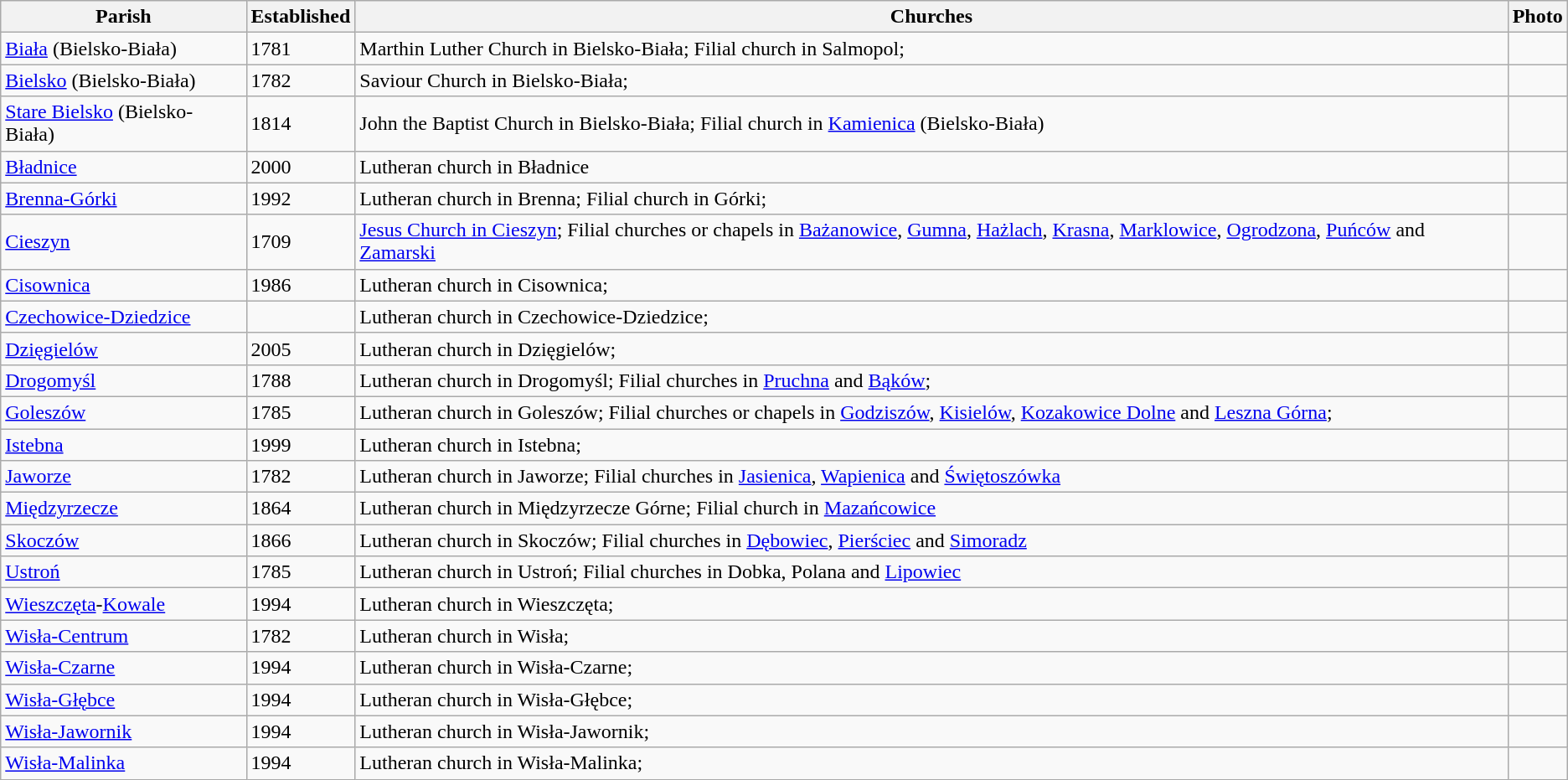<table class="wikitable sortable">
<tr>
<th>Parish</th>
<th>Established</th>
<th class="unsortable">Churches</th>
<th class="unsortable">Photo</th>
</tr>
<tr>
<td><a href='#'>Biała</a> (Bielsko-Biała)</td>
<td>1781</td>
<td>Marthin Luther Church in Bielsko-Biała; Filial church in Salmopol;</td>
<td align=center></td>
</tr>
<tr>
<td><a href='#'>Bielsko</a> (Bielsko-Biała)</td>
<td>1782</td>
<td>Saviour Church in Bielsko-Biała;</td>
<td align=center></td>
</tr>
<tr>
<td><a href='#'>Stare Bielsko</a> (Bielsko-Biała)</td>
<td>1814</td>
<td>John the Baptist Church in Bielsko-Biała; Filial church in <a href='#'>Kamienica</a> (Bielsko-Biała)</td>
<td align=center></td>
</tr>
<tr>
<td><a href='#'>Bładnice</a></td>
<td>2000</td>
<td>Lutheran church in Bładnice</td>
<td align=center></td>
</tr>
<tr>
<td><a href='#'>Brenna-Górki</a></td>
<td>1992</td>
<td>Lutheran church in Brenna; Filial church in Górki;</td>
<td align=center></td>
</tr>
<tr>
<td><a href='#'>Cieszyn</a></td>
<td>1709</td>
<td><a href='#'>Jesus Church in Cieszyn</a>; Filial churches or chapels in <a href='#'>Bażanowice</a>, <a href='#'>Gumna</a>, <a href='#'>Hażlach</a>, <a href='#'>Krasna</a>, <a href='#'>Marklowice</a>, <a href='#'>Ogrodzona</a>, <a href='#'>Puńców</a> and <a href='#'>Zamarski</a></td>
<td align=center></td>
</tr>
<tr>
<td><a href='#'>Cisownica</a></td>
<td>1986</td>
<td>Lutheran church in Cisownica;</td>
<td align=center></td>
</tr>
<tr>
<td><a href='#'>Czechowice-Dziedzice</a></td>
<td></td>
<td>Lutheran church in Czechowice-Dziedzice;</td>
<td align=center></td>
</tr>
<tr>
<td><a href='#'>Dzięgielów</a></td>
<td>2005</td>
<td>Lutheran church in Dzięgielów;</td>
<td align=center></td>
</tr>
<tr>
<td><a href='#'>Drogomyśl</a></td>
<td>1788</td>
<td>Lutheran church in Drogomyśl; Filial churches in <a href='#'>Pruchna</a> and <a href='#'>Bąków</a>;</td>
<td align=center></td>
</tr>
<tr>
<td><a href='#'>Goleszów</a></td>
<td>1785</td>
<td>Lutheran church in Goleszów; Filial churches or chapels in <a href='#'>Godziszów</a>, <a href='#'>Kisielów</a>, <a href='#'>Kozakowice Dolne</a> and <a href='#'>Leszna Górna</a>;</td>
<td align=center></td>
</tr>
<tr>
<td><a href='#'>Istebna</a></td>
<td>1999</td>
<td>Lutheran church in Istebna;</td>
<td align=center></td>
</tr>
<tr>
<td><a href='#'>Jaworze</a></td>
<td>1782</td>
<td>Lutheran church in Jaworze; Filial churches in <a href='#'>Jasienica</a>, <a href='#'>Wapienica</a> and <a href='#'>Świętoszówka</a></td>
<td align=center></td>
</tr>
<tr>
<td><a href='#'>Międzyrzecze</a></td>
<td>1864</td>
<td>Lutheran church in Międzyrzecze Górne; Filial church in <a href='#'>Mazańcowice</a></td>
<td align=center></td>
</tr>
<tr>
<td><a href='#'>Skoczów</a></td>
<td>1866</td>
<td>Lutheran church in Skoczów; Filial churches in <a href='#'>Dębowiec</a>, <a href='#'>Pierściec</a> and <a href='#'>Simoradz</a></td>
<td align=center></td>
</tr>
<tr>
<td><a href='#'>Ustroń</a></td>
<td>1785</td>
<td>Lutheran church in Ustroń; Filial churches in  Dobka, Polana and <a href='#'>Lipowiec</a></td>
<td align=center></td>
</tr>
<tr>
<td><a href='#'>Wieszczęta</a>-<a href='#'>Kowale</a></td>
<td>1994</td>
<td>Lutheran church in Wieszczęta;</td>
<td align=center></td>
</tr>
<tr>
<td><a href='#'>Wisła-Centrum</a></td>
<td>1782</td>
<td>Lutheran church in Wisła;</td>
<td align=center></td>
</tr>
<tr>
<td><a href='#'>Wisła-Czarne</a></td>
<td>1994</td>
<td>Lutheran church in Wisła-Czarne;</td>
<td align=center></td>
</tr>
<tr>
<td><a href='#'>Wisła-Głębce</a></td>
<td>1994</td>
<td>Lutheran church in Wisła-Głębce;</td>
<td align=center></td>
</tr>
<tr>
<td><a href='#'>Wisła-Jawornik</a></td>
<td>1994</td>
<td>Lutheran church in Wisła-Jawornik;</td>
<td align=center></td>
</tr>
<tr>
<td><a href='#'>Wisła-Malinka</a></td>
<td>1994</td>
<td>Lutheran church in Wisła-Malinka;</td>
<td align=center></td>
</tr>
</table>
